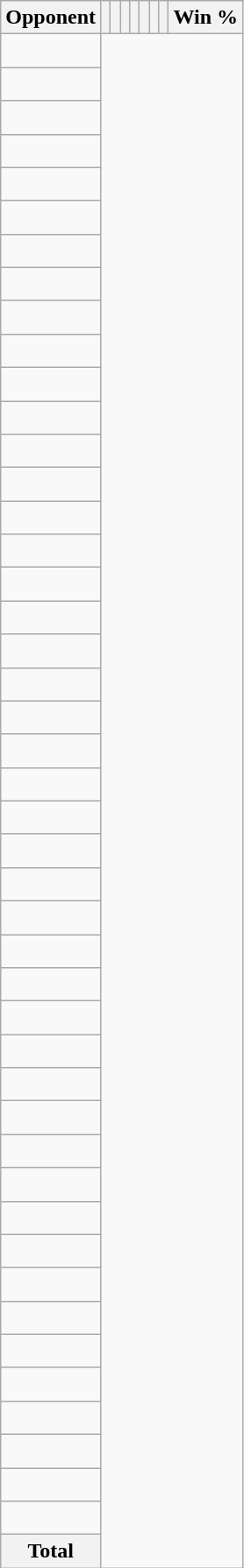<table class="wikitable sortable collapsible collapsed" style="text-align: center;">
<tr>
<th>Opponent</th>
<th></th>
<th></th>
<th></th>
<th></th>
<th></th>
<th></th>
<th></th>
<th>Win %</th>
</tr>
<tr>
<td align="left"><br></td>
</tr>
<tr>
<td align="left"><br></td>
</tr>
<tr>
<td align="left"><br></td>
</tr>
<tr>
<td align="left"><br></td>
</tr>
<tr>
<td align="left"><br></td>
</tr>
<tr>
<td align="left"><br></td>
</tr>
<tr>
<td align="left"><br></td>
</tr>
<tr>
<td align="left"><br></td>
</tr>
<tr>
<td align="left"><br></td>
</tr>
<tr>
<td align="left"><br></td>
</tr>
<tr>
<td align="left"><br></td>
</tr>
<tr>
<td align="left"><br></td>
</tr>
<tr>
<td align="left"><br></td>
</tr>
<tr>
<td align="left"><br></td>
</tr>
<tr>
<td align="left"><br></td>
</tr>
<tr>
<td align="left"><br></td>
</tr>
<tr>
<td align="left"><br></td>
</tr>
<tr>
<td align="left"><br></td>
</tr>
<tr>
<td align="left"><br></td>
</tr>
<tr>
<td align="left"><br></td>
</tr>
<tr>
<td align="left"><br></td>
</tr>
<tr>
<td align="left"><br></td>
</tr>
<tr>
<td align="left"><br></td>
</tr>
<tr>
<td align="left"><br></td>
</tr>
<tr>
<td align="left"><br></td>
</tr>
<tr>
<td align="left"><br></td>
</tr>
<tr>
<td align="left"><br></td>
</tr>
<tr>
<td align="left"><br></td>
</tr>
<tr>
<td align="left"><br></td>
</tr>
<tr>
<td align="left"><br></td>
</tr>
<tr>
<td align="left"><br></td>
</tr>
<tr>
<td align="left"><br></td>
</tr>
<tr>
<td align="left"><br></td>
</tr>
<tr>
<td align="left"><br></td>
</tr>
<tr>
<td align="left"><br></td>
</tr>
<tr>
<td align="left"><br></td>
</tr>
<tr>
<td align="left"><br></td>
</tr>
<tr>
<td align="left"><br></td>
</tr>
<tr>
<td align="left"><br></td>
</tr>
<tr>
<td align="left"><br></td>
</tr>
<tr>
<td align="left"><br></td>
</tr>
<tr>
<td align="left"><br></td>
</tr>
<tr>
<td align="left"><br></td>
</tr>
<tr>
<td align="left"><br></td>
</tr>
<tr>
<td align="left"><br></td>
</tr>
<tr class="sortbottom">
<th>Total<br></th>
</tr>
</table>
